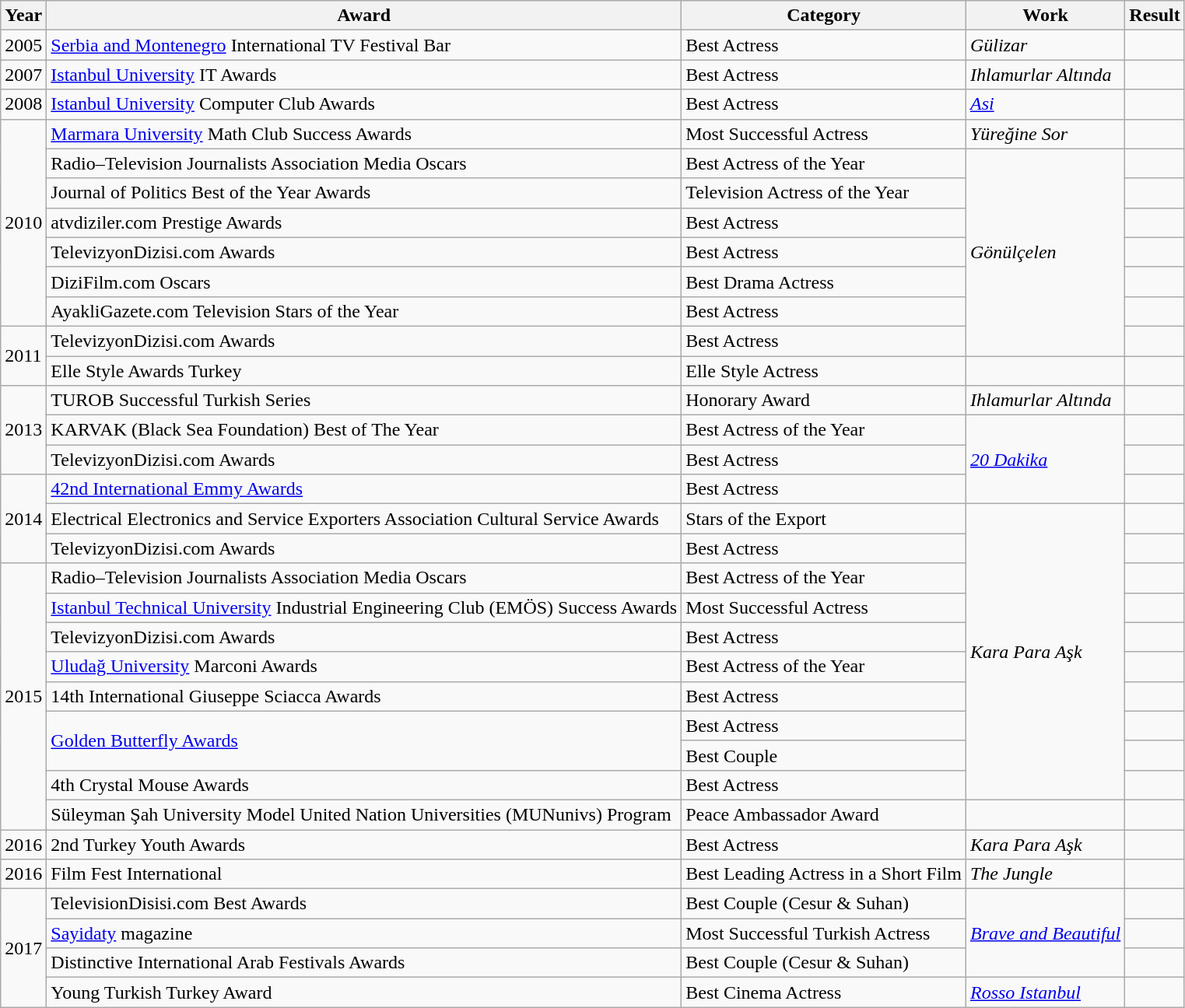<table class="wikitable sortable">
<tr>
<th>Year</th>
<th>Award</th>
<th>Category</th>
<th>Work</th>
<th>Result</th>
</tr>
<tr>
<td>2005</td>
<td><a href='#'>Serbia and Montenegro</a> International TV Festival Bar</td>
<td>Best Actress</td>
<td><em>Gülizar</em></td>
<td></td>
</tr>
<tr>
<td>2007</td>
<td><a href='#'>Istanbul University</a> IT Awards</td>
<td>Best Actress</td>
<td><em>Ihlamurlar Altında</em></td>
<td></td>
</tr>
<tr>
<td>2008</td>
<td><a href='#'>Istanbul University</a> Computer Club Awards</td>
<td>Best Actress</td>
<td><em><a href='#'>Asi</a></em></td>
<td></td>
</tr>
<tr>
<td rowspan="7">2010</td>
<td><a href='#'>Marmara University</a> Math Club Success Awards</td>
<td>Most Successful Actress</td>
<td><em>Yüreğine Sor</em></td>
<td></td>
</tr>
<tr>
<td>Radio–Television Journalists Association Media Oscars</td>
<td>Best Actress of the Year</td>
<td rowspan="7"><em>Gönülçelen</em></td>
<td></td>
</tr>
<tr>
<td>Journal of Politics Best of the Year Awards</td>
<td>Television Actress of the Year</td>
<td></td>
</tr>
<tr>
<td>atvdiziler.com Prestige Awards</td>
<td>Best Actress</td>
<td></td>
</tr>
<tr>
<td>TelevizyonDizisi.com Awards</td>
<td>Best Actress</td>
<td></td>
</tr>
<tr>
<td>DiziFilm.com Oscars</td>
<td>Best Drama Actress</td>
<td></td>
</tr>
<tr>
<td>AyakliGazete.com Television Stars of the Year</td>
<td>Best Actress</td>
<td></td>
</tr>
<tr>
<td rowspan="2">2011</td>
<td>TelevizyonDizisi.com Awards</td>
<td>Best Actress</td>
<td></td>
</tr>
<tr>
<td>Elle Style Awards Turkey</td>
<td>Elle Style Actress</td>
<td></td>
<td></td>
</tr>
<tr>
<td rowspan="3">2013</td>
<td>TUROB Successful Turkish Series</td>
<td>Honorary Award</td>
<td><em>Ihlamurlar Altında</em></td>
<td></td>
</tr>
<tr>
<td>KARVAK (Black Sea Foundation) Best of The Year</td>
<td>Best Actress of the Year</td>
<td rowspan="3"><em><a href='#'>20 Dakika</a></em></td>
<td></td>
</tr>
<tr>
<td>TelevizyonDizisi.com Awards</td>
<td>Best Actress</td>
<td></td>
</tr>
<tr>
<td rowspan="3">2014</td>
<td><a href='#'>42nd International Emmy Awards</a></td>
<td>Best Actress</td>
<td></td>
</tr>
<tr>
<td>Electrical Electronics and Service Exporters Association Cultural Service Awards</td>
<td>Stars of the Export</td>
<td rowspan="10"><em>Kara Para Aşk</em></td>
<td></td>
</tr>
<tr>
<td>TelevizyonDizisi.com Awards</td>
<td>Best Actress</td>
<td></td>
</tr>
<tr>
<td rowspan="9">2015</td>
<td>Radio–Television Journalists Association Media Oscars</td>
<td>Best Actress of the Year</td>
<td></td>
</tr>
<tr>
<td><a href='#'>Istanbul Technical University</a> Industrial Engineering Club (EMÖS) Success Awards</td>
<td>Most Successful Actress</td>
<td></td>
</tr>
<tr>
<td>TelevizyonDizisi.com Awards</td>
<td>Best Actress</td>
<td></td>
</tr>
<tr>
<td><a href='#'>Uludağ University</a> Marconi Awards</td>
<td>Best Actress of the Year</td>
<td></td>
</tr>
<tr>
<td>14th International Giuseppe Sciacca Awards</td>
<td>Best Actress</td>
<td></td>
</tr>
<tr>
<td rowspan=2><a href='#'>Golden Butterfly Awards</a></td>
<td>Best Actress</td>
<td></td>
</tr>
<tr>
<td>Best Couple</td>
<td></td>
</tr>
<tr>
<td>4th Crystal Mouse Awards</td>
<td>Best Actress</td>
<td></td>
</tr>
<tr>
<td>Süleyman Şah University Model United Nation Universities (MUNunivs) Program</td>
<td>Peace Ambassador Award</td>
<td></td>
<td></td>
</tr>
<tr>
<td>2016</td>
<td>2nd Turkey Youth Awards</td>
<td>Best Actress</td>
<td><em>Kara Para Aşk</em></td>
<td></td>
</tr>
<tr>
<td>2016</td>
<td>Film Fest International</td>
<td>Best Leading Actress in a Short Film</td>
<td><em>The Jungle</em></td>
<td></td>
</tr>
<tr>
<td rowspan=4>2017</td>
<td>TelevisionDisisi.com Best Awards</td>
<td>Best Couple (Cesur & Suhan)</td>
<td rowspan="3"><em><a href='#'>Brave and Beautiful</a></em></td>
<td></td>
</tr>
<tr>
<td><a href='#'>Sayidaty</a> magazine</td>
<td>Most Successful Turkish Actress</td>
<td></td>
</tr>
<tr>
<td>Distinctive International Arab Festivals Awards</td>
<td>Best Couple (Cesur & Suhan)</td>
<td></td>
</tr>
<tr>
<td>Young Turkish Turkey Award</td>
<td>Best Cinema Actress</td>
<td><em><a href='#'>Rosso Istanbul</a></em></td>
<td></td>
</tr>
</table>
